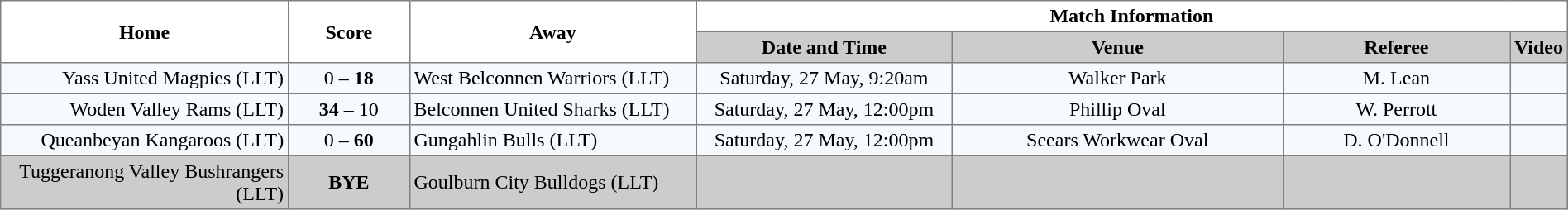<table border="1" cellpadding="3" cellspacing="0" width="100%" style="border-collapse:collapse;  text-align:center;">
<tr>
<th rowspan="2" width="19%">Home</th>
<th rowspan="2" width="8%">Score</th>
<th rowspan="2" width="19%">Away</th>
<th colspan="4">Match Information</th>
</tr>
<tr style="background:#CCCCCC">
<th width="17%">Date and Time</th>
<th width="22%">Venue</th>
<th width="50%">Referee</th>
<th>Video</th>
</tr>
<tr style="text-align:center; background:#f5faff;">
<td align="right">Yass United Magpies (LLT) </td>
<td>0 – <strong>18</strong></td>
<td align="left"> West Belconnen Warriors (LLT)</td>
<td>Saturday, 27 May, 9:20am</td>
<td>Walker Park</td>
<td>M. Lean</td>
<td></td>
</tr>
<tr style="text-align:center; background:#f5faff;">
<td align="right">Woden Valley Rams (LLT) </td>
<td><strong>34</strong> – 10</td>
<td align="left"> Belconnen United Sharks (LLT)</td>
<td>Saturday, 27 May, 12:00pm</td>
<td>Phillip Oval</td>
<td>W. Perrott</td>
<td></td>
</tr>
<tr style="text-align:center; background:#f5faff;">
<td align="right">Queanbeyan Kangaroos (LLT) </td>
<td>0 – <strong>60</strong></td>
<td align="left"> Gungahlin Bulls (LLT)</td>
<td>Saturday, 27 May, 12:00pm</td>
<td>Seears Workwear Oval</td>
<td>D. O'Donnell</td>
<td></td>
</tr>
<tr style="text-align:center; background:#CCCCCC;">
<td align="right">Tuggeranong Valley Bushrangers (LLT) </td>
<td><strong>BYE</strong></td>
<td align="left"> Goulburn City Bulldogs (LLT)</td>
<td></td>
<td></td>
<td></td>
<td></td>
</tr>
</table>
